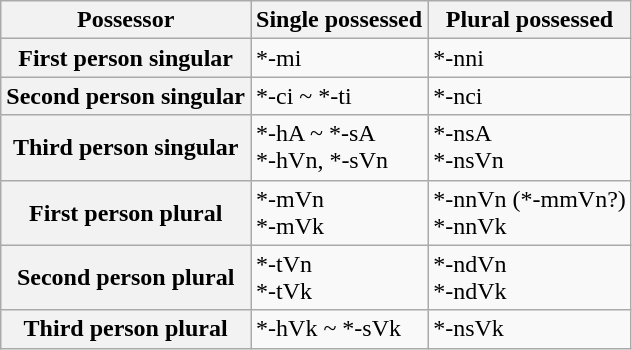<table class="wikitable">
<tr>
<th>Possessor</th>
<th>Single possessed</th>
<th>Plural possessed</th>
</tr>
<tr>
<th>First person singular</th>
<td>*-mi</td>
<td>*-nni</td>
</tr>
<tr>
<th>Second person singular</th>
<td>*-ci ~ *-ti</td>
<td>*-nci</td>
</tr>
<tr>
<th>Third person singular</th>
<td>*-hA ~ *-sA<br>*-hVn, *-sVn</td>
<td>*-nsA<br>*-nsVn</td>
</tr>
<tr>
<th>First person plural</th>
<td>*-mVn<br>*-mVk</td>
<td>*-nnVn (*-mmVn?)<br>*-nnVk</td>
</tr>
<tr>
<th>Second person plural</th>
<td>*-tVn<br>*-tVk</td>
<td>*-ndVn<br>*-ndVk</td>
</tr>
<tr>
<th>Third person plural</th>
<td>*-hVk ~ *-sVk</td>
<td>*-nsVk</td>
</tr>
</table>
